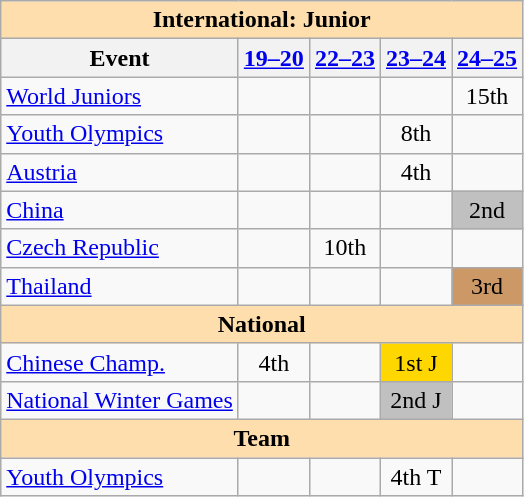<table class="wikitable" style="text-align:center">
<tr>
<th colspan="5" style="background-color: #ffdead; " align="center">International: Junior</th>
</tr>
<tr>
<th>Event</th>
<th><a href='#'>19–20</a></th>
<th><a href='#'>22–23</a></th>
<th><a href='#'>23–24</a></th>
<th><a href='#'>24–25</a></th>
</tr>
<tr>
<td align=left><a href='#'>World Juniors</a></td>
<td></td>
<td></td>
<td></td>
<td>15th</td>
</tr>
<tr>
<td align=left><a href='#'>Youth Olympics</a></td>
<td></td>
<td></td>
<td>8th</td>
<td></td>
</tr>
<tr>
<td align=left> <a href='#'>Austria</a></td>
<td></td>
<td></td>
<td>4th</td>
<td></td>
</tr>
<tr>
<td align=left> <a href='#'>China</a></td>
<td></td>
<td></td>
<td></td>
<td bgcolor=silver>2nd</td>
</tr>
<tr>
<td align=left> <a href='#'>Czech Republic</a></td>
<td></td>
<td>10th</td>
<td></td>
<td></td>
</tr>
<tr>
<td align=left> <a href='#'>Thailand</a></td>
<td></td>
<td></td>
<td></td>
<td bgcolor=cc9966>3rd</td>
</tr>
<tr>
<th colspan="5" style="background-color: #ffdead; " align="center">National</th>
</tr>
<tr>
<td align="left"><a href='#'>Chinese Champ.</a></td>
<td>4th</td>
<td></td>
<td bgcolor="gold">1st J</td>
<td></td>
</tr>
<tr>
<td align="left"><a href='#'>National Winter Games</a></td>
<td></td>
<td></td>
<td bgcolor="silver">2nd J</td>
<td></td>
</tr>
<tr>
<th colspan="5" style="background:#ffdead; text-align:center;">Team</th>
</tr>
<tr>
<td align="left"><a href='#'>Youth Olympics</a></td>
<td></td>
<td></td>
<td>4th T</td>
<td></td>
</tr>
</table>
